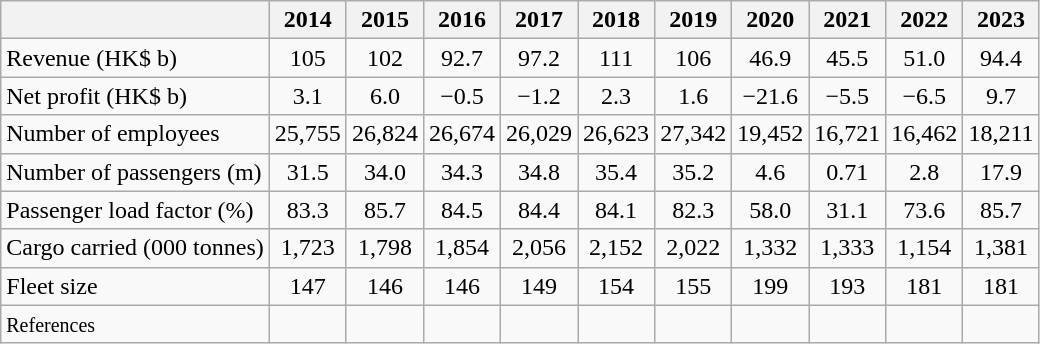<table class="wikitable" style="text-align:center;">
<tr>
<th></th>
<th>2014</th>
<th>2015</th>
<th>2016</th>
<th>2017</th>
<th>2018</th>
<th>2019</th>
<th>2020</th>
<th>2021</th>
<th>2022</th>
<th>2023</th>
</tr>
<tr>
<td style="text-align:left;">Revenue (HK$ b)</td>
<td>105</td>
<td>102</td>
<td>92.7</td>
<td>97.2</td>
<td>111</td>
<td>106</td>
<td>46.9</td>
<td>45.5</td>
<td>51.0</td>
<td>94.4</td>
</tr>
<tr>
<td style="text-align:left;">Net profit (HK$ b)</td>
<td>3.1</td>
<td>6.0</td>
<td><span>−0.5</span></td>
<td><span>−1.2</span></td>
<td>2.3</td>
<td>1.6</td>
<td><span>−21.6</span></td>
<td><span>−5.5</span></td>
<td><span>−6.5</span></td>
<td>9.7</td>
</tr>
<tr>
<td style="text-align:left;">Number of employees</td>
<td>25,755</td>
<td>26,824</td>
<td>26,674</td>
<td>26,029</td>
<td>26,623</td>
<td>27,342</td>
<td>19,452</td>
<td>16,721</td>
<td>16,462</td>
<td>18,211</td>
</tr>
<tr>
<td style="text-align:left;">Number of passengers (m)</td>
<td>31.5</td>
<td>34.0</td>
<td>34.3</td>
<td>34.8</td>
<td>35.4</td>
<td>35.2</td>
<td>4.6</td>
<td>0.71</td>
<td>2.8</td>
<td>17.9</td>
</tr>
<tr>
<td style="text-align:left;">Passenger load factor (%)</td>
<td>83.3</td>
<td>85.7</td>
<td>84.5</td>
<td>84.4</td>
<td>84.1</td>
<td>82.3</td>
<td>58.0</td>
<td>31.1</td>
<td>73.6</td>
<td>85.7</td>
</tr>
<tr>
<td style="text-align:left;">Cargo carried (000 tonnes)</td>
<td>1,723</td>
<td>1,798</td>
<td>1,854</td>
<td>2,056</td>
<td>2,152</td>
<td>2,022</td>
<td>1,332</td>
<td>1,333</td>
<td>1,154</td>
<td>1,381</td>
</tr>
<tr>
<td style="text-align:left;">Fleet size</td>
<td>147</td>
<td>146</td>
<td>146</td>
<td>149</td>
<td>154</td>
<td>155</td>
<td>199</td>
<td>193</td>
<td>181</td>
<td>181</td>
</tr>
<tr>
<td style="text-align:left;"><small>References</small></td>
<td></td>
<td></td>
<td></td>
<td></td>
<td></td>
<td></td>
<td></td>
<td></td>
<td></td>
<td></td>
</tr>
</table>
